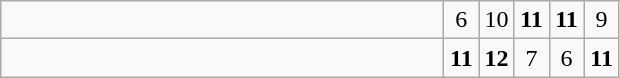<table class="wikitable">
<tr>
<td style="width:18em"></td>
<td align=center style="width:1em">6</td>
<td align=center style="width:1em">10</td>
<td align=center style="width:1em"><strong>11</strong></td>
<td align=center style="width:1em"><strong>11</strong></td>
<td align=center style="width:1em">9</td>
</tr>
<tr>
<td style="width:18em"></td>
<td align=center style="width:1em"><strong>11</strong></td>
<td align=center style="width:1em"><strong>12</strong></td>
<td align=center style="width:1em">7</td>
<td align=center style="width:1em">6</td>
<td align=center style="width:1em"><strong>11</strong></td>
</tr>
</table>
